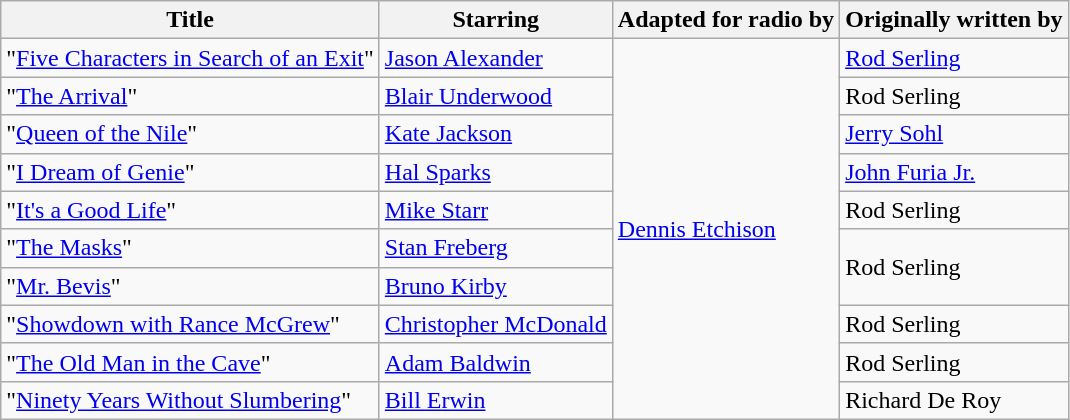<table class="wikitable">
<tr>
<th>Title</th>
<th>Starring</th>
<th>Adapted for radio by</th>
<th>Originally written by</th>
</tr>
<tr>
<td>"<a href='#'>Five Characters in Search of an Exit</a>"</td>
<td><a href='#'>Jason Alexander</a></td>
<td rowspan="10"><a href='#'>Dennis Etchison</a></td>
<td><a href='#'>Rod Serling</a></td>
</tr>
<tr>
<td>"<a href='#'>The Arrival</a>"</td>
<td><a href='#'>Blair Underwood</a></td>
<td>Rod Serling</td>
</tr>
<tr>
<td>"<a href='#'>Queen of the Nile</a>"</td>
<td><a href='#'>Kate Jackson</a></td>
<td><a href='#'>Jerry Sohl</a></td>
</tr>
<tr>
<td>"<a href='#'>I Dream of Genie</a>"</td>
<td><a href='#'>Hal Sparks</a></td>
<td><a href='#'>John Furia Jr.</a></td>
</tr>
<tr>
<td>"<a href='#'>It's a Good Life</a>"</td>
<td><a href='#'>Mike Starr</a></td>
<td>Rod Serling</td>
</tr>
<tr>
<td>"<a href='#'>The Masks</a>"</td>
<td><a href='#'>Stan Freberg</a></td>
<td rowspan="2">Rod Serling</td>
</tr>
<tr>
<td>"<a href='#'>Mr. Bevis</a>"</td>
<td><a href='#'>Bruno Kirby</a></td>
</tr>
<tr>
<td>"<a href='#'>Showdown with Rance McGrew</a>"</td>
<td><a href='#'>Christopher McDonald</a></td>
<td>Rod Serling</td>
</tr>
<tr>
<td>"<a href='#'>The Old Man in the Cave</a>"</td>
<td><a href='#'>Adam Baldwin</a></td>
<td>Rod Serling</td>
</tr>
<tr>
<td>"<a href='#'>Ninety Years Without Slumbering</a>"</td>
<td><a href='#'>Bill Erwin</a></td>
<td>Richard De Roy</td>
</tr>
</table>
